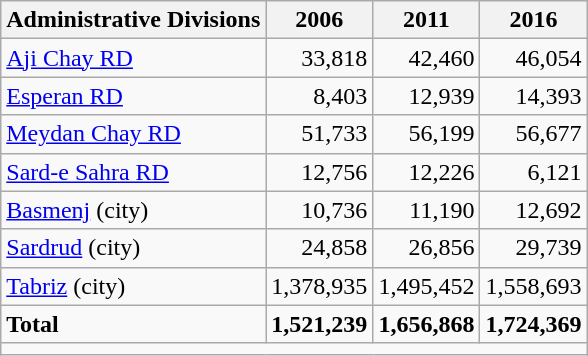<table class="wikitable">
<tr>
<th>Administrative Divisions</th>
<th>2006</th>
<th>2011</th>
<th>2016</th>
</tr>
<tr>
<td><a href='#'>Aji Chay RD</a></td>
<td style="text-align: right;">33,818</td>
<td style="text-align: right;">42,460</td>
<td style="text-align: right;">46,054</td>
</tr>
<tr>
<td><a href='#'>Esperan RD</a></td>
<td style="text-align: right;">8,403</td>
<td style="text-align: right;">12,939</td>
<td style="text-align: right;">14,393</td>
</tr>
<tr>
<td><a href='#'>Meydan Chay RD</a></td>
<td style="text-align: right;">51,733</td>
<td style="text-align: right;">56,199</td>
<td style="text-align: right;">56,677</td>
</tr>
<tr>
<td><a href='#'>Sard-e Sahra RD</a></td>
<td style="text-align: right;">12,756</td>
<td style="text-align: right;">12,226</td>
<td style="text-align: right;">6,121</td>
</tr>
<tr>
<td><a href='#'>Basmenj</a> (city)</td>
<td style="text-align: right;">10,736</td>
<td style="text-align: right;">11,190</td>
<td style="text-align: right;">12,692</td>
</tr>
<tr>
<td><a href='#'>Sardrud</a> (city)</td>
<td style="text-align: right;">24,858</td>
<td style="text-align: right;">26,856</td>
<td style="text-align: right;">29,739</td>
</tr>
<tr>
<td><a href='#'>Tabriz</a> (city)</td>
<td style="text-align: right;">1,378,935</td>
<td style="text-align: right;">1,495,452</td>
<td style="text-align: right;">1,558,693</td>
</tr>
<tr>
<td><strong>Total</strong></td>
<td style="text-align: right;"><strong>1,521,239</strong></td>
<td style="text-align: right;"><strong>1,656,868</strong></td>
<td style="text-align: right;"><strong>1,724,369</strong></td>
</tr>
<tr>
<td colspan=4></td>
</tr>
</table>
